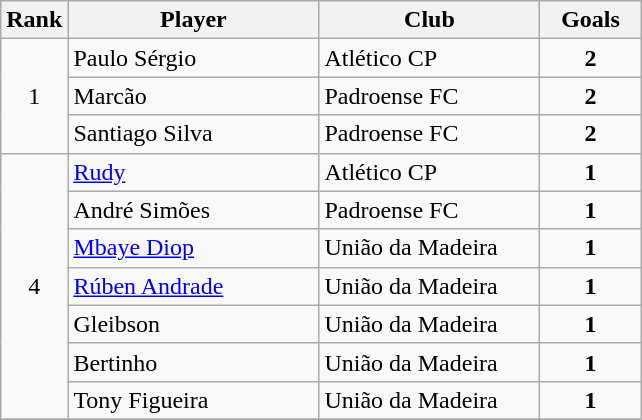<table class="wikitable" style="margin-right: 0;">
<tr text-align:center;">
<th style="width:35px;">Rank</th>
<th style="width:160px;">Player</th>
<th style="width:140px;">Club</th>
<th style="width:60px;">Goals</th>
</tr>
<tr>
<td rowspan="3" style="text-align:center;">1</td>
<td> Paulo Sérgio</td>
<td>Atlético CP</td>
<td style="text-align:center;"><strong>2</strong></td>
</tr>
<tr>
<td> Marcão</td>
<td>Padroense FC</td>
<td style="text-align:center;"><strong>2</strong></td>
</tr>
<tr>
<td> Santiago Silva</td>
<td>Padroense FC</td>
<td style="text-align:center;"><strong>2</strong></td>
</tr>
<tr>
<td rowspan="7" style="text-align:center;">4</td>
<td> <a href='#'>Rudy</a></td>
<td>Atlético CP</td>
<td style="text-align:center;"><strong>1</strong></td>
</tr>
<tr>
<td> André Simões</td>
<td>Padroense FC</td>
<td style="text-align:center;"><strong>1</strong></td>
</tr>
<tr>
<td> <a href='#'>Mbaye Diop</a></td>
<td>União da Madeira</td>
<td style="text-align:center;"><strong>1</strong></td>
</tr>
<tr>
<td> <a href='#'>Rúben Andrade</a></td>
<td>União da Madeira</td>
<td style="text-align:center;"><strong>1</strong></td>
</tr>
<tr>
<td> Gleibson</td>
<td>União da Madeira</td>
<td style="text-align:center;"><strong>1</strong></td>
</tr>
<tr>
<td> Bertinho</td>
<td>União da Madeira</td>
<td style="text-align:center;"><strong>1</strong></td>
</tr>
<tr>
<td> Tony Figueira</td>
<td>União da Madeira</td>
<td style="text-align:center;"><strong>1</strong></td>
</tr>
<tr>
</tr>
</table>
